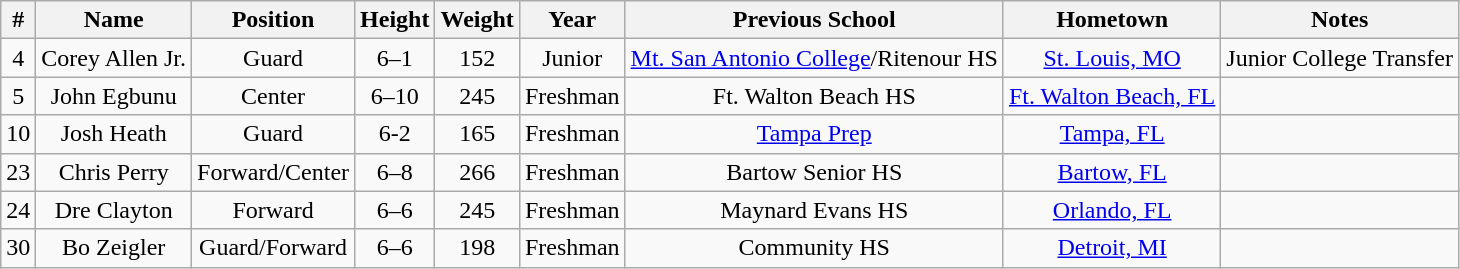<table class="wikitable" style="text-align: center;">
<tr>
<th>#</th>
<th>Name</th>
<th>Position</th>
<th>Height</th>
<th>Weight</th>
<th>Year</th>
<th>Previous School</th>
<th>Hometown</th>
<th>Notes</th>
</tr>
<tr>
<td>4</td>
<td>Corey Allen Jr.</td>
<td>Guard</td>
<td>6–1</td>
<td>152</td>
<td>Junior</td>
<td><a href='#'>Mt. San Antonio College</a>/Ritenour HS</td>
<td><a href='#'>St. Louis, MO</a></td>
<td>Junior College Transfer</td>
</tr>
<tr>
<td>5</td>
<td>John Egbunu</td>
<td>Center</td>
<td>6–10</td>
<td>245</td>
<td>Freshman</td>
<td>Ft. Walton Beach HS</td>
<td><a href='#'>Ft. Walton Beach, FL</a></td>
<td></td>
</tr>
<tr>
<td>10</td>
<td>Josh Heath</td>
<td>Guard</td>
<td>6-2</td>
<td>165</td>
<td>Freshman</td>
<td><a href='#'>Tampa Prep</a></td>
<td><a href='#'>Tampa, FL</a></td>
<td></td>
</tr>
<tr>
<td>23</td>
<td>Chris Perry</td>
<td>Forward/Center</td>
<td>6–8</td>
<td>266</td>
<td>Freshman</td>
<td>Bartow Senior HS</td>
<td><a href='#'>Bartow, FL</a></td>
<td></td>
</tr>
<tr>
<td>24</td>
<td>Dre Clayton</td>
<td>Forward</td>
<td>6–6</td>
<td>245</td>
<td>Freshman</td>
<td>Maynard Evans HS</td>
<td><a href='#'>Orlando, FL</a></td>
<td></td>
</tr>
<tr>
<td>30</td>
<td>Bo Zeigler</td>
<td>Guard/Forward</td>
<td>6–6</td>
<td>198</td>
<td>Freshman</td>
<td>Community HS</td>
<td><a href='#'>Detroit, MI</a></td>
<td></td>
</tr>
</table>
